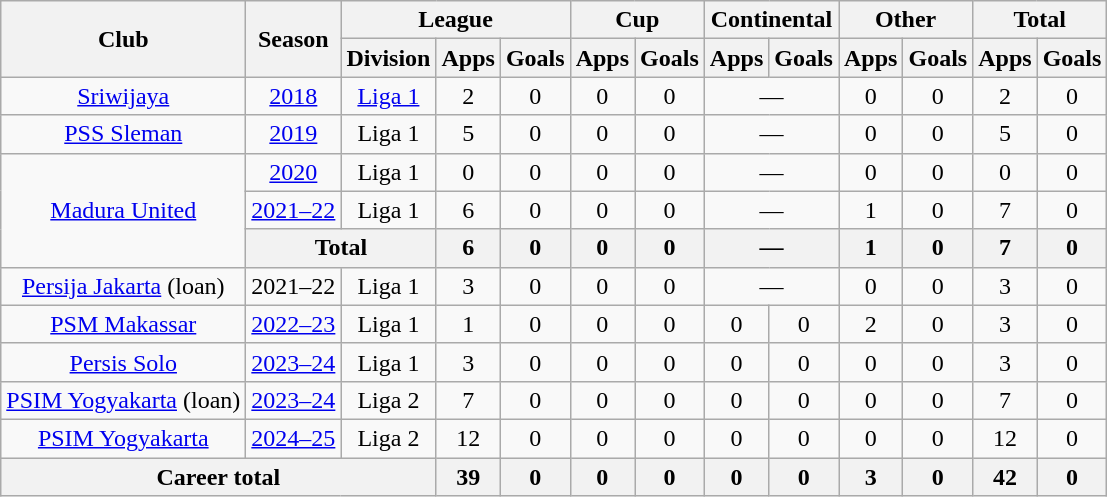<table class="wikitable" style="text-align:center">
<tr>
<th rowspan="2">Club</th>
<th rowspan="2">Season</th>
<th colspan="3">League</th>
<th colspan="2">Cup</th>
<th colspan="2">Continental</th>
<th colspan="2">Other</th>
<th colspan="2">Total</th>
</tr>
<tr>
<th>Division</th>
<th>Apps</th>
<th>Goals</th>
<th>Apps</th>
<th>Goals</th>
<th>Apps</th>
<th>Goals</th>
<th>Apps</th>
<th>Goals</th>
<th>Apps</th>
<th>Goals</th>
</tr>
<tr>
<td><a href='#'>Sriwijaya</a></td>
<td><a href='#'>2018</a></td>
<td><a href='#'>Liga 1</a></td>
<td>2</td>
<td>0</td>
<td>0</td>
<td>0</td>
<td colspan=2>—</td>
<td>0</td>
<td>0</td>
<td>2</td>
<td>0</td>
</tr>
<tr>
<td rowspan="1" valign="center"><a href='#'>PSS Sleman</a></td>
<td><a href='#'>2019</a></td>
<td>Liga 1</td>
<td>5</td>
<td>0</td>
<td>0</td>
<td>0</td>
<td colspan=2>—</td>
<td>0</td>
<td>0</td>
<td>5</td>
<td>0</td>
</tr>
<tr>
<td rowspan="3" valign="center"><a href='#'>Madura United</a></td>
<td><a href='#'>2020</a></td>
<td>Liga 1</td>
<td>0</td>
<td>0</td>
<td>0</td>
<td>0</td>
<td colspan=2>—</td>
<td>0</td>
<td>0</td>
<td>0</td>
<td>0</td>
</tr>
<tr>
<td><a href='#'>2021–22</a></td>
<td>Liga 1</td>
<td>6</td>
<td>0</td>
<td>0</td>
<td>0</td>
<td colspan=2>—</td>
<td>1</td>
<td>0</td>
<td>7</td>
<td>0</td>
</tr>
<tr>
<th colspan="2">Total</th>
<th>6</th>
<th>0</th>
<th>0</th>
<th>0</th>
<th colspan=2>—</th>
<th>1</th>
<th>0</th>
<th>7</th>
<th>0</th>
</tr>
<tr>
<td><a href='#'>Persija Jakarta</a> (loan)</td>
<td>2021–22</td>
<td>Liga 1</td>
<td>3</td>
<td>0</td>
<td>0</td>
<td>0</td>
<td colspan=2>—</td>
<td>0</td>
<td>0</td>
<td>3</td>
<td>0</td>
</tr>
<tr>
<td><a href='#'>PSM Makassar</a></td>
<td><a href='#'>2022–23</a></td>
<td>Liga 1</td>
<td>1</td>
<td>0</td>
<td>0</td>
<td>0</td>
<td>0</td>
<td>0</td>
<td>2</td>
<td>0</td>
<td>3</td>
<td>0</td>
</tr>
<tr>
<td><a href='#'>Persis Solo</a></td>
<td><a href='#'>2023–24</a></td>
<td>Liga 1</td>
<td>3</td>
<td>0</td>
<td>0</td>
<td>0</td>
<td>0</td>
<td>0</td>
<td>0</td>
<td>0</td>
<td>3</td>
<td>0</td>
</tr>
<tr>
<td><a href='#'>PSIM Yogyakarta</a> (loan)</td>
<td><a href='#'>2023–24</a></td>
<td>Liga 2</td>
<td>7</td>
<td>0</td>
<td>0</td>
<td>0</td>
<td>0</td>
<td>0</td>
<td>0</td>
<td>0</td>
<td>7</td>
<td>0</td>
</tr>
<tr>
<td><a href='#'>PSIM Yogyakarta</a></td>
<td><a href='#'>2024–25</a></td>
<td>Liga 2</td>
<td>12</td>
<td>0</td>
<td>0</td>
<td>0</td>
<td>0</td>
<td>0</td>
<td>0</td>
<td>0</td>
<td>12</td>
<td>0</td>
</tr>
<tr>
<th colspan="3">Career total</th>
<th>39</th>
<th>0</th>
<th>0</th>
<th>0</th>
<th>0</th>
<th>0</th>
<th>3</th>
<th>0</th>
<th>42</th>
<th>0</th>
</tr>
</table>
